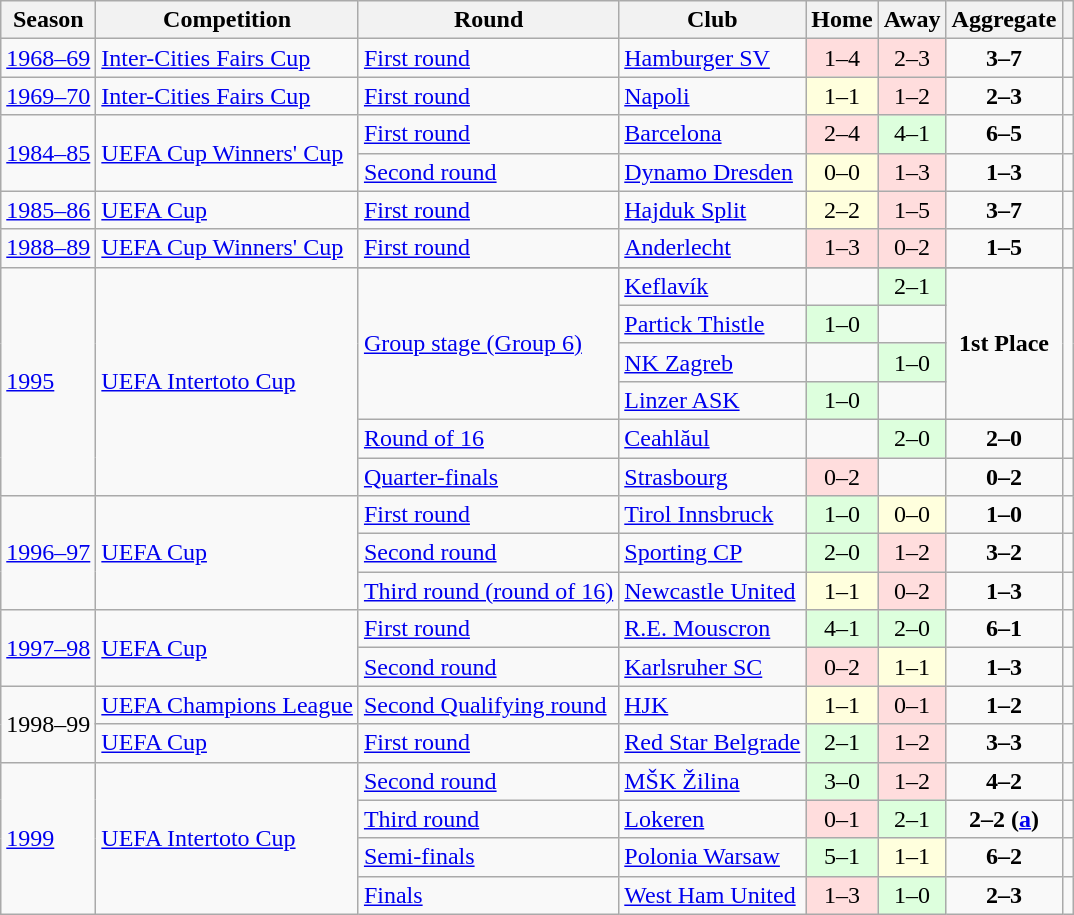<table class="wikitable">
<tr>
<th>Season</th>
<th>Competition</th>
<th>Round</th>
<th>Club</th>
<th>Home</th>
<th>Away</th>
<th>Aggregate</th>
<th></th>
</tr>
<tr>
<td><a href='#'>1968–69</a></td>
<td><a href='#'>Inter-Cities Fairs Cup</a></td>
<td><a href='#'>First round</a></td>
<td> <a href='#'>Hamburger SV</a></td>
<td style="text-align:center;background:#fdd;">1–4</td>
<td style="text-align:center;background:#fdd;">2–3</td>
<td style="text-align:center;"><strong>3–7</strong></td>
<td></td>
</tr>
<tr>
<td><a href='#'>1969–70</a></td>
<td><a href='#'>Inter-Cities Fairs Cup</a></td>
<td><a href='#'>First round</a></td>
<td> <a href='#'>Napoli</a></td>
<td style="text-align:center;background:#ffd;">1–1</td>
<td style="text-align:center;background:#fdd;">1–2</td>
<td style="text-align:center;"><strong>2–3</strong></td>
<td></td>
</tr>
<tr>
<td rowspan=2><a href='#'>1984–85</a></td>
<td rowspan=2><a href='#'>UEFA Cup Winners' Cup</a></td>
<td><a href='#'>First round</a></td>
<td> <a href='#'>Barcelona</a></td>
<td style="text-align:center;background:#fdd;">2–4</td>
<td style="text-align:center;background:#dfd;">4–1</td>
<td style="text-align:center;"><strong>6–5</strong></td>
<td></td>
</tr>
<tr>
<td><a href='#'>Second round</a></td>
<td> <a href='#'>Dynamo Dresden</a></td>
<td style="text-align:center;background:#ffd;">0–0</td>
<td style="text-align:center;background:#fdd;">1–3</td>
<td style="text-align:center;"><strong>1–3</strong></td>
<td></td>
</tr>
<tr>
<td><a href='#'>1985–86</a></td>
<td><a href='#'>UEFA Cup</a></td>
<td><a href='#'>First round</a></td>
<td> <a href='#'>Hajduk Split</a></td>
<td style="text-align:center;background:#ffd;">2–2</td>
<td style="text-align:center;background:#fdd;">1–5</td>
<td style="text-align:center;"><strong>3–7</strong></td>
<td></td>
</tr>
<tr>
<td><a href='#'>1988–89</a></td>
<td><a href='#'>UEFA Cup Winners' Cup</a></td>
<td><a href='#'>First round</a></td>
<td> <a href='#'>Anderlecht</a></td>
<td style="text-align:center;background:#fdd;">1–3</td>
<td style="text-align:center;background:#fdd;">0–2</td>
<td style="text-align:center;"><strong>1–5</strong></td>
<td></td>
</tr>
<tr>
<td rowspan=7><a href='#'>1995</a></td>
<td rowspan=7><a href='#'>UEFA Intertoto Cup</a></td>
</tr>
<tr>
<td rowspan="4"><a href='#'>Group stage (Group 6)</a></td>
<td> <a href='#'>Keflavík</a></td>
<td></td>
<td style="text-align:center;background:#dfd;">2–1</td>
<td rowspan="4" style="text-align:center;"><strong>1st Place</strong></td>
<td rowspan="4"></td>
</tr>
<tr>
<td> <a href='#'>Partick Thistle</a></td>
<td style="text-align:center;background:#dfd;">1–0</td>
<td></td>
</tr>
<tr>
<td> <a href='#'>NK Zagreb</a></td>
<td></td>
<td style="text-align:center;background:#dfd;">1–0</td>
</tr>
<tr>
<td> <a href='#'>Linzer ASK</a></td>
<td style="text-align:center;background:#dfd;">1–0</td>
<td></td>
</tr>
<tr>
<td><a href='#'>Round of 16</a></td>
<td> <a href='#'>Ceahlăul</a></td>
<td></td>
<td style="text-align:center;background:#dfd;">2–0</td>
<td style="text-align:center;"><strong>2–0</strong></td>
<td></td>
</tr>
<tr>
<td><a href='#'>Quarter-finals</a></td>
<td> <a href='#'>Strasbourg</a></td>
<td style="text-align:center;background:#fdd;">0–2</td>
<td></td>
<td style="text-align:center;"><strong>0–2</strong></td>
<td></td>
</tr>
<tr>
<td rowspan=3><a href='#'>1996–97</a></td>
<td rowspan=3><a href='#'>UEFA Cup</a></td>
<td><a href='#'>First round</a></td>
<td> <a href='#'>Tirol Innsbruck</a></td>
<td style="text-align:center;background:#dfd;">1–0</td>
<td style="text-align:center;background:#ffd;">0–0</td>
<td style="text-align:center;"><strong>1–0</strong></td>
<td></td>
</tr>
<tr>
<td><a href='#'>Second round</a></td>
<td> <a href='#'>Sporting CP</a></td>
<td style="text-align:center;background:#dfd;">2–0</td>
<td style="text-align:center;background:#fdd;">1–2</td>
<td style="text-align:center;"><strong>3–2</strong></td>
<td></td>
</tr>
<tr>
<td><a href='#'>Third round (round of 16)</a></td>
<td> <a href='#'>Newcastle United</a></td>
<td style="text-align:center;background:#ffd;">1–1</td>
<td style="text-align:center;background:#fdd;">0–2</td>
<td style="text-align:center;"><strong>1–3</strong></td>
<td></td>
</tr>
<tr>
<td rowspan=2><a href='#'>1997–98</a></td>
<td rowspan=2><a href='#'>UEFA Cup</a></td>
<td><a href='#'>First round</a></td>
<td> <a href='#'>R.E. Mouscron</a></td>
<td style="text-align:center;background:#dfd;">4–1</td>
<td style="text-align:center;background:#dfd;">2–0</td>
<td style="text-align:center;"><strong>6–1</strong></td>
<td></td>
</tr>
<tr>
<td><a href='#'>Second round</a></td>
<td> <a href='#'>Karlsruher SC</a></td>
<td style="text-align:center;background:#fdd;">0–2</td>
<td style="text-align:center;background:#ffd;">1–1</td>
<td style="text-align:center;"><strong>1–3</strong></td>
<td></td>
</tr>
<tr>
<td rowspan=2>1998–99</td>
<td><a href='#'>UEFA Champions League</a></td>
<td><a href='#'>Second Qualifying round</a></td>
<td> <a href='#'>HJK</a></td>
<td style="text-align:center;background:#ffd;">1–1</td>
<td style="text-align:center;background:#fdd;">0–1</td>
<td style="text-align:center;"><strong>1–2</strong></td>
<td></td>
</tr>
<tr>
<td><a href='#'>UEFA Cup</a></td>
<td><a href='#'>First round</a></td>
<td> <a href='#'>Red Star Belgrade</a></td>
<td style="text-align:center;background:#dfd;">2–1</td>
<td style="text-align:center;background:#fdd;">1–2</td>
<td style="text-align:center;"><strong>3–3</strong></td>
<td></td>
</tr>
<tr>
<td rowspan=4><a href='#'>1999</a></td>
<td rowspan=4><a href='#'>UEFA Intertoto Cup</a></td>
<td><a href='#'>Second round</a></td>
<td> <a href='#'>MŠK Žilina</a></td>
<td style="text-align:center;background:#dfd;">3–0</td>
<td style="text-align:center;background:#fdd;">1–2</td>
<td style="text-align:center;"><strong>4–2</strong></td>
<td></td>
</tr>
<tr>
<td><a href='#'>Third round</a></td>
<td> <a href='#'>Lokeren</a></td>
<td style="text-align:center;background:#fdd;">0–1</td>
<td style="text-align:center;background:#dfd;">2–1</td>
<td style="text-align:center;"><strong>2–2 (<a href='#'>a</a>)</strong></td>
<td></td>
</tr>
<tr>
<td><a href='#'>Semi-finals</a></td>
<td> <a href='#'>Polonia Warsaw</a></td>
<td style="text-align:center;background:#dfd;">5–1</td>
<td style="text-align:center;background:#ffd;">1–1</td>
<td style="text-align:center;"><strong>6–2</strong></td>
<td></td>
</tr>
<tr>
<td><a href='#'>Finals</a></td>
<td> <a href='#'>West Ham United</a></td>
<td style="text-align:center;background:#fdd;">1–3</td>
<td style="text-align:center;background:#dfd;">1–0</td>
<td style="text-align:center;"><strong>2–3</strong></td>
<td></td>
</tr>
</table>
